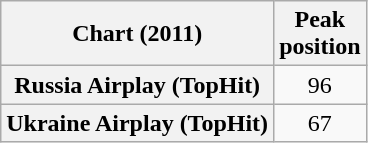<table class="wikitable plainrowheaders" style="text-align:center">
<tr>
<th scope="col">Chart (2011)</th>
<th scope="col">Peak<br>position</th>
</tr>
<tr>
<th scope="row">Russia Airplay (TopHit)</th>
<td>96</td>
</tr>
<tr>
<th scope="row">Ukraine Airplay (TopHit)</th>
<td>67</td>
</tr>
</table>
